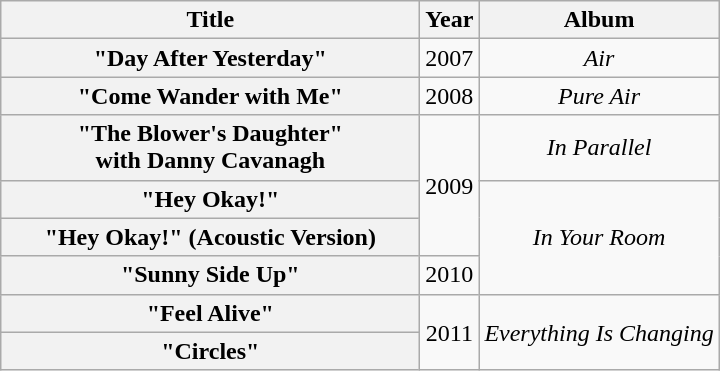<table class="wikitable plainrowheaders" style="text-align:center;">
<tr>
<th scope="col" style="width:17em;">Title</th>
<th scope="col">Year</th>
<th scope="col">Album</th>
</tr>
<tr>
<th scope="row">"Day After Yesterday"</th>
<td>2007</td>
<td><em>Air</em></td>
</tr>
<tr>
<th scope="row">"Come Wander with Me"</th>
<td>2008</td>
<td><em>Pure Air</em></td>
</tr>
<tr>
<th scope="row">"The Blower's Daughter"<br>with Danny Cavanagh</th>
<td rowspan=3>2009</td>
<td><em>In Parallel</em></td>
</tr>
<tr>
<th scope="row">"Hey Okay!"</th>
<td rowspan=3><em>In Your Room</em></td>
</tr>
<tr>
<th scope="row">"Hey Okay!" (Acoustic Version)</th>
</tr>
<tr>
<th scope="row">"Sunny Side Up"</th>
<td>2010</td>
</tr>
<tr>
<th scope="row">"Feel Alive"</th>
<td rowspan=2>2011</td>
<td rowspan=2><em>Everything Is Changing</em></td>
</tr>
<tr>
<th scope="row">"Circles"</th>
</tr>
</table>
